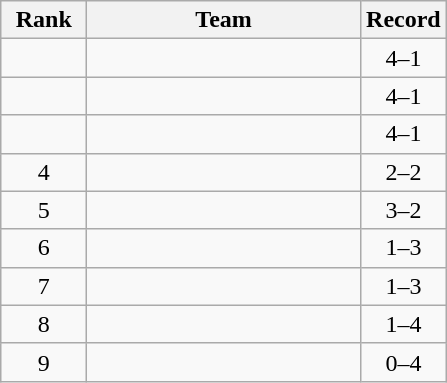<table class="wikitable" style="text-align: center">
<tr>
<th width=50>Rank</th>
<th width=175>Team</th>
<th width=50>Record</th>
</tr>
<tr>
<td></td>
<td align=left></td>
<td>4–1</td>
</tr>
<tr>
<td></td>
<td align=left></td>
<td>4–1</td>
</tr>
<tr>
<td></td>
<td align=left></td>
<td>4–1</td>
</tr>
<tr>
<td>4</td>
<td align=left></td>
<td>2–2</td>
</tr>
<tr>
<td>5</td>
<td align=left></td>
<td>3–2</td>
</tr>
<tr>
<td>6</td>
<td align=left></td>
<td>1–3</td>
</tr>
<tr>
<td>7</td>
<td align=left></td>
<td>1–3</td>
</tr>
<tr>
<td>8</td>
<td align=left></td>
<td>1–4</td>
</tr>
<tr>
<td>9</td>
<td align=left></td>
<td>0–4</td>
</tr>
</table>
